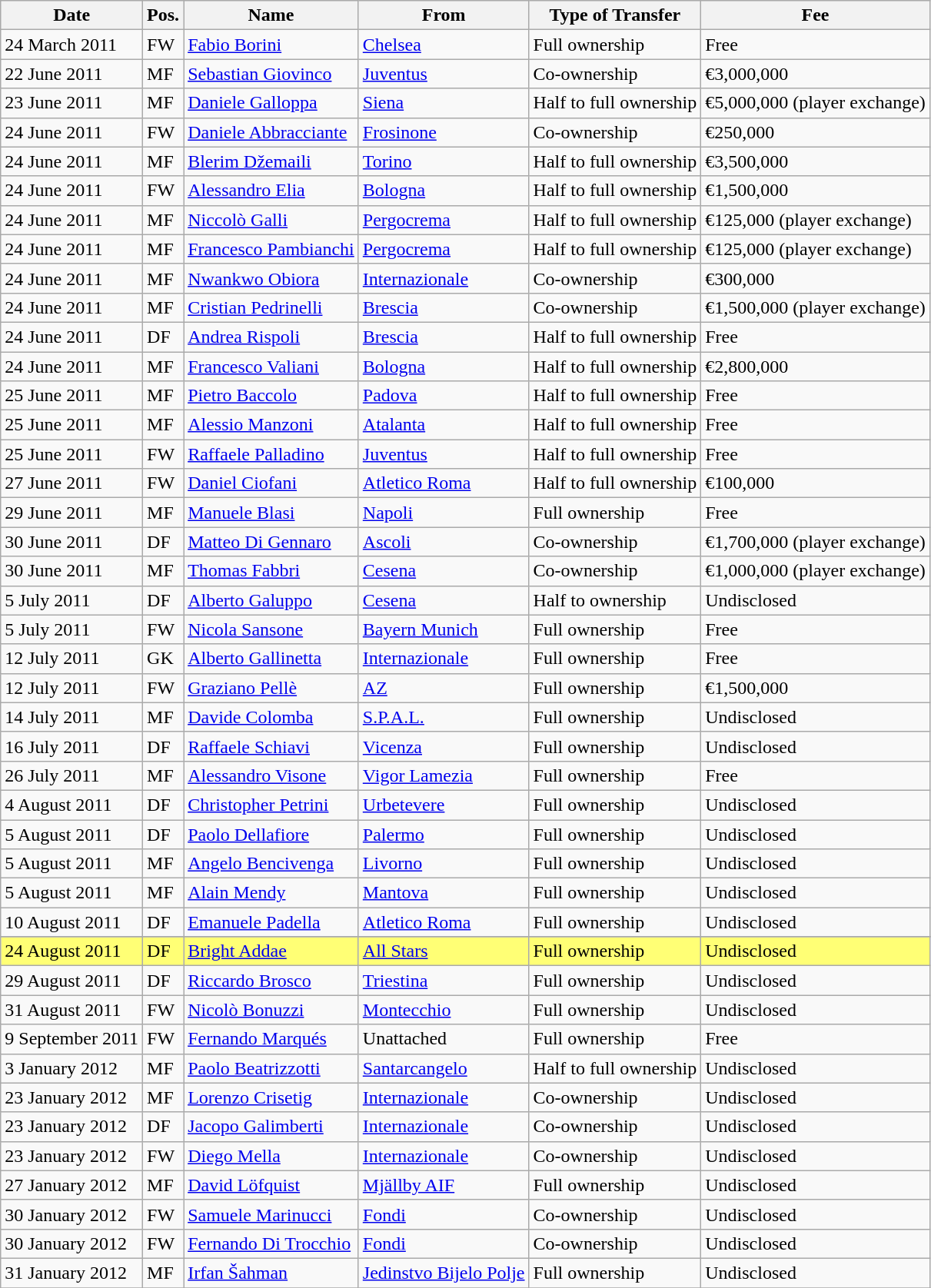<table class="wikitable">
<tr>
<th>Date</th>
<th>Pos.</th>
<th>Name</th>
<th>From</th>
<th>Type of Transfer</th>
<th>Fee</th>
</tr>
<tr>
<td>24 March 2011</td>
<td>FW</td>
<td> <a href='#'>Fabio Borini</a></td>
<td> <a href='#'>Chelsea</a></td>
<td>Full ownership</td>
<td>Free</td>
</tr>
<tr>
<td>22 June 2011</td>
<td>MF</td>
<td> <a href='#'>Sebastian Giovinco</a></td>
<td> <a href='#'>Juventus</a></td>
<td>Co-ownership</td>
<td>€3,000,000</td>
</tr>
<tr>
<td>23 June 2011</td>
<td>MF</td>
<td> <a href='#'>Daniele Galloppa</a></td>
<td> <a href='#'>Siena</a></td>
<td>Half to full ownership</td>
<td>€5,000,000 (player exchange)</td>
</tr>
<tr>
<td>24 June 2011</td>
<td>FW</td>
<td> <a href='#'>Daniele Abbracciante</a></td>
<td> <a href='#'>Frosinone</a></td>
<td>Co-ownership</td>
<td>€250,000</td>
</tr>
<tr>
<td>24 June 2011</td>
<td>MF</td>
<td> <a href='#'>Blerim Džemaili</a></td>
<td> <a href='#'>Torino</a></td>
<td>Half to full ownership</td>
<td>€3,500,000</td>
</tr>
<tr>
<td>24 June 2011</td>
<td>FW</td>
<td> <a href='#'>Alessandro Elia</a></td>
<td> <a href='#'>Bologna</a></td>
<td>Half to full ownership</td>
<td>€1,500,000</td>
</tr>
<tr>
<td>24 June 2011</td>
<td>MF</td>
<td> <a href='#'>Niccolò Galli</a></td>
<td> <a href='#'>Pergocrema</a></td>
<td>Half to full ownership</td>
<td>€125,000 (player exchange)</td>
</tr>
<tr>
<td>24 June 2011</td>
<td>MF</td>
<td> <a href='#'>Francesco Pambianchi</a></td>
<td> <a href='#'>Pergocrema</a></td>
<td>Half to full ownership</td>
<td>€125,000 (player exchange)</td>
</tr>
<tr>
<td>24 June 2011</td>
<td>MF</td>
<td> <a href='#'>Nwankwo Obiora</a></td>
<td> <a href='#'>Internazionale</a></td>
<td>Co-ownership</td>
<td>€300,000</td>
</tr>
<tr>
<td>24 June 2011</td>
<td>MF</td>
<td> <a href='#'>Cristian Pedrinelli</a></td>
<td> <a href='#'>Brescia</a></td>
<td>Co-ownership</td>
<td>€1,500,000 (player exchange)</td>
</tr>
<tr>
<td>24 June 2011</td>
<td>DF</td>
<td> <a href='#'>Andrea Rispoli</a></td>
<td> <a href='#'>Brescia</a></td>
<td>Half to full ownership</td>
<td>Free</td>
</tr>
<tr>
<td>24 June 2011</td>
<td>MF</td>
<td> <a href='#'>Francesco Valiani</a></td>
<td> <a href='#'>Bologna</a></td>
<td>Half to full ownership</td>
<td>€2,800,000</td>
</tr>
<tr>
<td>25 June 2011</td>
<td>MF</td>
<td> <a href='#'>Pietro Baccolo</a></td>
<td> <a href='#'>Padova</a></td>
<td>Half to full ownership</td>
<td>Free</td>
</tr>
<tr>
<td>25 June 2011</td>
<td>MF</td>
<td> <a href='#'>Alessio Manzoni</a></td>
<td> <a href='#'>Atalanta</a></td>
<td>Half to full ownership</td>
<td>Free</td>
</tr>
<tr>
<td>25 June 2011</td>
<td>FW</td>
<td> <a href='#'>Raffaele Palladino</a></td>
<td> <a href='#'>Juventus</a></td>
<td>Half to full ownership</td>
<td>Free</td>
</tr>
<tr>
<td>27 June 2011</td>
<td>FW</td>
<td> <a href='#'>Daniel Ciofani</a></td>
<td> <a href='#'>Atletico Roma</a></td>
<td>Half to full ownership</td>
<td>€100,000</td>
</tr>
<tr>
<td>29 June 2011</td>
<td>MF</td>
<td> <a href='#'>Manuele Blasi</a></td>
<td> <a href='#'>Napoli</a></td>
<td>Full ownership</td>
<td>Free</td>
</tr>
<tr>
<td>30 June 2011</td>
<td>DF</td>
<td> <a href='#'>Matteo Di Gennaro</a></td>
<td> <a href='#'>Ascoli</a></td>
<td>Co-ownership</td>
<td>€1,700,000 (player exchange)</td>
</tr>
<tr>
<td>30 June 2011</td>
<td>MF</td>
<td> <a href='#'>Thomas Fabbri</a></td>
<td> <a href='#'>Cesena</a></td>
<td>Co-ownership</td>
<td>€1,000,000 (player exchange)</td>
</tr>
<tr>
<td>5 July 2011</td>
<td>DF</td>
<td> <a href='#'>Alberto Galuppo</a></td>
<td> <a href='#'>Cesena</a></td>
<td>Half to ownership</td>
<td>Undisclosed</td>
</tr>
<tr>
<td>5 July 2011</td>
<td>FW</td>
<td> <a href='#'>Nicola Sansone</a></td>
<td> <a href='#'>Bayern Munich</a></td>
<td>Full ownership</td>
<td>Free</td>
</tr>
<tr>
<td>12 July 2011</td>
<td>GK</td>
<td> <a href='#'>Alberto Gallinetta</a></td>
<td> <a href='#'>Internazionale</a></td>
<td>Full ownership</td>
<td>Free</td>
</tr>
<tr>
<td>12 July 2011</td>
<td>FW</td>
<td> <a href='#'>Graziano Pellè</a></td>
<td> <a href='#'>AZ</a></td>
<td>Full ownership</td>
<td>€1,500,000</td>
</tr>
<tr>
<td>14 July 2011</td>
<td>MF</td>
<td> <a href='#'>Davide Colomba</a></td>
<td> <a href='#'>S.P.A.L.</a></td>
<td>Full ownership</td>
<td>Undisclosed</td>
</tr>
<tr>
<td>16 July 2011</td>
<td>DF</td>
<td> <a href='#'>Raffaele Schiavi</a></td>
<td> <a href='#'>Vicenza</a></td>
<td>Full ownership</td>
<td>Undisclosed</td>
</tr>
<tr>
<td>26 July 2011</td>
<td>MF</td>
<td> <a href='#'>Alessandro Visone</a></td>
<td> <a href='#'>Vigor Lamezia</a></td>
<td>Full ownership</td>
<td>Free</td>
</tr>
<tr>
<td>4 August 2011</td>
<td>DF</td>
<td> <a href='#'>Christopher Petrini</a></td>
<td> <a href='#'>Urbetevere</a></td>
<td>Full ownership</td>
<td>Undisclosed</td>
</tr>
<tr>
<td>5 August 2011</td>
<td>DF</td>
<td> <a href='#'>Paolo Dellafiore</a></td>
<td> <a href='#'>Palermo</a></td>
<td>Full ownership</td>
<td>Undisclosed</td>
</tr>
<tr>
<td>5 August 2011</td>
<td>MF</td>
<td> <a href='#'>Angelo Bencivenga</a></td>
<td> <a href='#'>Livorno</a></td>
<td>Full ownership</td>
<td>Undisclosed</td>
</tr>
<tr>
<td>5 August 2011</td>
<td>MF</td>
<td> <a href='#'>Alain Mendy</a></td>
<td> <a href='#'>Mantova</a></td>
<td>Full ownership</td>
<td>Undisclosed</td>
</tr>
<tr>
<td>10 August 2011</td>
<td>DF</td>
<td> <a href='#'>Emanuele Padella</a></td>
<td> <a href='#'>Atletico Roma</a></td>
<td>Full ownership</td>
<td>Undisclosed</td>
</tr>
<tr>
</tr>
<tr style="background: #FFFF75;">
<td>24 August 2011</td>
<td>DF</td>
<td> <a href='#'>Bright Addae</a></td>
<td> <a href='#'>All Stars</a></td>
<td>Full ownership</td>
<td>Undisclosed</td>
</tr>
<tr>
<td>29 August 2011</td>
<td>DF</td>
<td> <a href='#'>Riccardo Brosco</a></td>
<td> <a href='#'>Triestina</a></td>
<td>Full ownership</td>
<td>Undisclosed</td>
</tr>
<tr>
<td>31 August 2011</td>
<td>FW</td>
<td> <a href='#'>Nicolò Bonuzzi</a></td>
<td> <a href='#'>Montecchio</a></td>
<td>Full ownership</td>
<td>Undisclosed</td>
</tr>
<tr>
<td>9 September 2011</td>
<td>FW</td>
<td> <a href='#'>Fernando Marqués</a></td>
<td>Unattached</td>
<td>Full ownership</td>
<td>Free</td>
</tr>
<tr>
<td>3 January 2012</td>
<td>MF</td>
<td> <a href='#'>Paolo Beatrizzotti</a></td>
<td> <a href='#'>Santarcangelo</a></td>
<td>Half to full ownership</td>
<td>Undisclosed</td>
</tr>
<tr>
<td>23 January 2012</td>
<td>MF</td>
<td> <a href='#'>Lorenzo Crisetig</a></td>
<td> <a href='#'>Internazionale</a></td>
<td>Co-ownership</td>
<td>Undisclosed</td>
</tr>
<tr>
<td>23 January 2012</td>
<td>DF</td>
<td> <a href='#'>Jacopo Galimberti</a></td>
<td> <a href='#'>Internazionale</a></td>
<td>Co-ownership</td>
<td>Undisclosed</td>
</tr>
<tr>
<td>23 January 2012</td>
<td>FW</td>
<td> <a href='#'>Diego Mella</a></td>
<td> <a href='#'>Internazionale</a></td>
<td>Co-ownership</td>
<td>Undisclosed</td>
</tr>
<tr>
<td>27 January 2012</td>
<td>MF</td>
<td> <a href='#'>David Löfquist</a></td>
<td> <a href='#'>Mjällby AIF</a></td>
<td>Full ownership</td>
<td>Undisclosed</td>
</tr>
<tr>
<td>30 January 2012</td>
<td>FW</td>
<td> <a href='#'>Samuele Marinucci</a></td>
<td> <a href='#'>Fondi</a></td>
<td>Co-ownership</td>
<td>Undisclosed</td>
</tr>
<tr>
<td>30 January 2012</td>
<td>FW</td>
<td> <a href='#'>Fernando Di Trocchio</a></td>
<td> <a href='#'>Fondi</a></td>
<td>Co-ownership</td>
<td>Undisclosed</td>
</tr>
<tr>
<td>31 January 2012</td>
<td>MF</td>
<td> <a href='#'>Irfan Šahman</a></td>
<td> <a href='#'>Jedinstvo Bijelo Polje</a></td>
<td>Full ownership</td>
<td>Undisclosed</td>
</tr>
<tr>
</tr>
</table>
